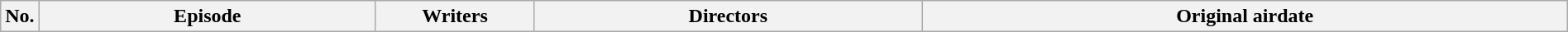<table class="wikitable plainrowheaders" style="width:100%; margin:auto;">
<tr>
<th width="20">No.</th>
<th>Episode</th>
<th width="120">Writers</th>
<th>Directors</th>
<th>Original airdate<br>











</th>
</tr>
</table>
